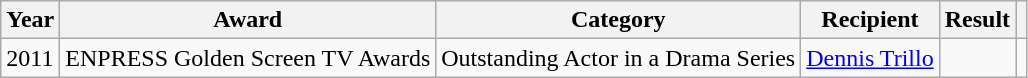<table class="wikitable">
<tr>
<th>Year</th>
<th>Award</th>
<th>Category</th>
<th>Recipient</th>
<th>Result</th>
<th></th>
</tr>
<tr>
<td>2011</td>
<td>ENPRESS Golden Screen TV Awards</td>
<td>Outstanding Actor in a Drama Series</td>
<td><a href='#'>Dennis Trillo</a></td>
<td></td>
<td></td>
</tr>
</table>
